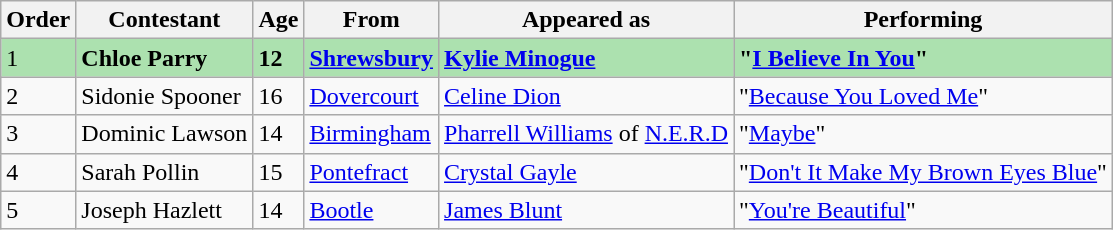<table class="wikitable">
<tr>
<th>Order</th>
<th>Contestant</th>
<th>Age</th>
<th>From</th>
<th>Appeared as</th>
<th>Performing</th>
</tr>
<tr style="background:#ACE1AF;">
<td>1</td>
<td><strong>Chloe Parry</strong></td>
<td><strong>12</strong></td>
<td><strong><a href='#'>Shrewsbury</a></strong></td>
<td><strong><a href='#'>Kylie Minogue</a></strong></td>
<td><strong>"<a href='#'>I Believe In You</a>"</strong></td>
</tr>
<tr>
<td>2</td>
<td>Sidonie Spooner</td>
<td>16</td>
<td><a href='#'>Dovercourt</a></td>
<td><a href='#'>Celine Dion</a></td>
<td>"<a href='#'>Because You Loved Me</a>"</td>
</tr>
<tr>
<td>3</td>
<td>Dominic Lawson</td>
<td>14</td>
<td><a href='#'>Birmingham</a></td>
<td><a href='#'>Pharrell Williams</a> of <a href='#'>N.E.R.D</a></td>
<td>"<a href='#'>Maybe</a>"</td>
</tr>
<tr>
<td>4</td>
<td>Sarah Pollin</td>
<td>15</td>
<td><a href='#'>Pontefract</a></td>
<td><a href='#'>Crystal Gayle</a></td>
<td>"<a href='#'>Don't It Make My Brown Eyes Blue</a>"</td>
</tr>
<tr>
<td>5</td>
<td>Joseph Hazlett</td>
<td>14</td>
<td><a href='#'>Bootle</a></td>
<td><a href='#'>James Blunt</a></td>
<td>"<a href='#'>You're Beautiful</a>"</td>
</tr>
</table>
